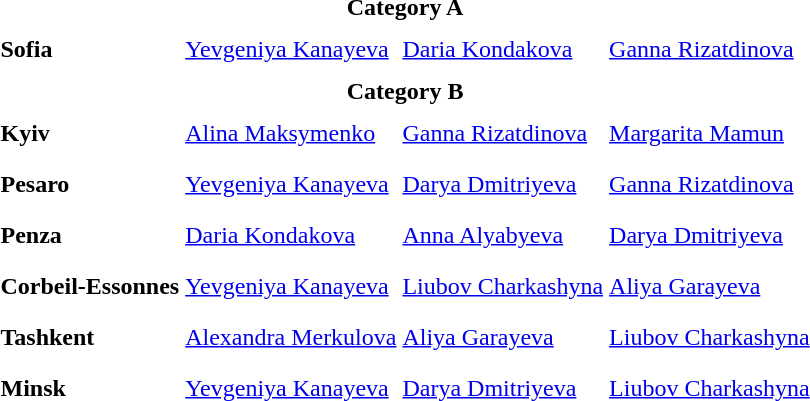<table>
<tr>
<td colspan="4" style="text-align:center;"><strong>Category A</strong></td>
</tr>
<tr>
<th scope=row style="text-align:left">Sofia </th>
<td style="height:30px;"> <a href='#'>Yevgeniya Kanayeva</a></td>
<td style="height:30px;"> <a href='#'>Daria Kondakova</a></td>
<td style="height:30px;"> <a href='#'>Ganna Rizatdinova</a></td>
</tr>
<tr>
<td colspan="4" style="text-align:center;"><strong>Category B</strong></td>
</tr>
<tr>
<th scope=row style="text-align:left">Kyiv </th>
<td style="height:30px;"> <a href='#'>Alina Maksymenko</a></td>
<td style="height:30px;"> <a href='#'>Ganna Rizatdinova</a></td>
<td style="height:30px;"> <a href='#'>Margarita Mamun</a></td>
</tr>
<tr>
<th scope=row style="text-align:left">Pesaro </th>
<td style="height:30px;"> <a href='#'>Yevgeniya Kanayeva</a></td>
<td style="height:30px;"> <a href='#'>Darya Dmitriyeva</a></td>
<td style="height:30px;"> <a href='#'>Ganna Rizatdinova</a></td>
</tr>
<tr>
<th scope=row style="text-align:left">Penza </th>
<td style="height:30px;"> <a href='#'>Daria Kondakova</a></td>
<td style="height:30px;"> <a href='#'>Anna Alyabyeva</a></td>
<td style="height:30px;"> <a href='#'>Darya Dmitriyeva</a></td>
</tr>
<tr>
<th scope=row style="text-align:left">Corbeil-Essonnes </th>
<td style="height:30px;"> <a href='#'>Yevgeniya Kanayeva</a></td>
<td style="height:30px;"> <a href='#'>Liubov Charkashyna</a></td>
<td style="height:30px;"> <a href='#'>Aliya Garayeva</a></td>
</tr>
<tr>
<th scope=row style="text-align:left">Tashkent </th>
<td style="height:30px;"> <a href='#'>Alexandra Merkulova</a></td>
<td style="height:30px;"> <a href='#'>Aliya Garayeva</a></td>
<td style="height:30px;"> <a href='#'>Liubov Charkashyna</a></td>
</tr>
<tr>
<th scope=row style="text-align:left">Minsk </th>
<td style="height:30px;"> <a href='#'>Yevgeniya Kanayeva</a></td>
<td style="height:30px;"> <a href='#'>Darya Dmitriyeva</a></td>
<td style="height:30px;"> <a href='#'>Liubov Charkashyna</a></td>
</tr>
</table>
